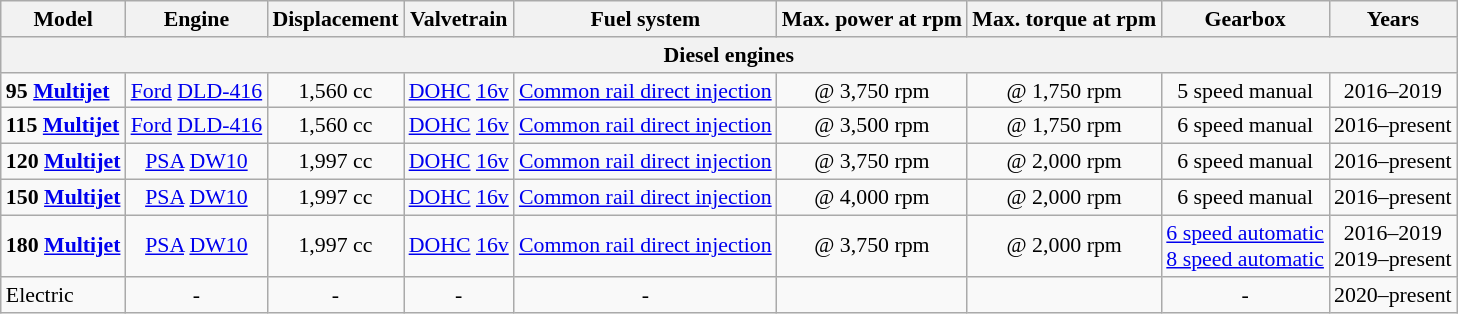<table class="wikitable" style="text-align:center; font-size:91%;">
<tr>
<th>Model</th>
<th>Engine</th>
<th>Displacement</th>
<th>Valvetrain</th>
<th>Fuel system</th>
<th>Max. power at rpm</th>
<th>Max. torque at rpm</th>
<th>Gearbox</th>
<th>Years</th>
</tr>
<tr>
<th colspan="9">Diesel engines</th>
</tr>
<tr>
<td align="left"><strong>95 <a href='#'>Multijet</a></strong></td>
<td><a href='#'>Ford</a> <a href='#'>DLD-416</a></td>
<td>1,560 cc</td>
<td><a href='#'>DOHC</a> <a href='#'>16v</a></td>
<td><a href='#'>Common rail direct injection</a></td>
<td> @ 3,750 rpm</td>
<td> @ 1,750 rpm</td>
<td>5 speed manual</td>
<td>2016–2019</td>
</tr>
<tr>
<td align="left"><strong>115 <a href='#'>Multijet</a></strong></td>
<td><a href='#'>Ford</a> <a href='#'>DLD-416</a></td>
<td>1,560 cc</td>
<td><a href='#'>DOHC</a> <a href='#'>16v</a></td>
<td><a href='#'>Common rail direct injection</a></td>
<td> @ 3,500 rpm</td>
<td> @ 1,750 rpm</td>
<td>6 speed manual</td>
<td>2016–present</td>
</tr>
<tr>
<td align="left"><strong>120 <a href='#'>Multijet</a></strong></td>
<td><a href='#'>PSA</a> <a href='#'>DW10</a></td>
<td>1,997 cc</td>
<td><a href='#'>DOHC</a> <a href='#'>16v</a></td>
<td><a href='#'>Common rail direct injection</a></td>
<td> @ 3,750 rpm</td>
<td> @ 2,000 rpm</td>
<td>6 speed manual</td>
<td>2016–present</td>
</tr>
<tr>
<td align="left"><strong>150 <a href='#'>Multijet</a></strong></td>
<td><a href='#'>PSA</a> <a href='#'>DW10</a></td>
<td>1,997 cc</td>
<td><a href='#'>DOHC</a> <a href='#'>16v</a></td>
<td><a href='#'>Common rail direct injection</a></td>
<td> @ 4,000 rpm</td>
<td> @ 2,000 rpm</td>
<td>6 speed manual</td>
<td>2016–present</td>
</tr>
<tr>
<td align="left"><strong>180 <a href='#'>Multijet</a></strong></td>
<td><a href='#'>PSA</a> <a href='#'>DW10</a></td>
<td>1,997 cc</td>
<td><a href='#'>DOHC</a> <a href='#'>16v</a></td>
<td><a href='#'>Common rail direct injection</a></td>
<td> @ 3,750 rpm</td>
<td> @ 2,000 rpm</td>
<td><a href='#'>6 speed automatic</a><br><a href='#'>8 speed automatic</a></td>
<td>2016–2019<br>2019–present</td>
</tr>
<tr>
<td align="left">Electric</td>
<td>-</td>
<td>-</td>
<td>-</td>
<td>-</td>
<td></td>
<td></td>
<td>-</td>
<td>2020–present</td>
</tr>
</table>
